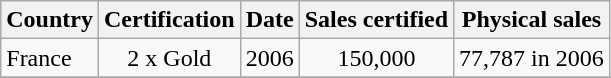<table class="wikitable sortable">
<tr>
<th bgcolor="#ebf5ff">Country</th>
<th bgcolor="#ebf5ff">Certification</th>
<th bgcolor="#ebf5ff">Date</th>
<th bgcolor="#ebf5ff">Sales certified</th>
<th bgcolor="#ebf5ff">Physical sales</th>
</tr>
<tr>
<td>France</td>
<td align="center">2 x Gold</td>
<td align="center">2006</td>
<td align="center">150,000</td>
<td align="center">77,787 in 2006</td>
</tr>
<tr>
</tr>
</table>
